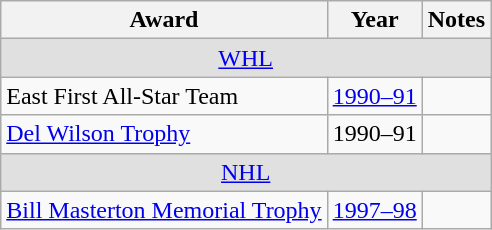<table class="wikitable">
<tr>
<th>Award</th>
<th>Year</th>
<th>Notes</th>
</tr>
<tr ALIGN="center" bgcolor="#e0e0e0">
<td colspan="3"><a href='#'>WHL</a></td>
</tr>
<tr>
<td>East First All-Star Team</td>
<td><a href='#'>1990–91</a></td>
<td></td>
</tr>
<tr>
<td><a href='#'>Del Wilson Trophy</a></td>
<td>1990–91</td>
<td></td>
</tr>
<tr ALIGN="center" bgcolor="#e0e0e0">
<td colspan="3"><a href='#'>NHL</a></td>
</tr>
<tr>
<td><a href='#'>Bill Masterton Memorial Trophy</a></td>
<td><a href='#'>1997–98</a></td>
<td></td>
</tr>
</table>
